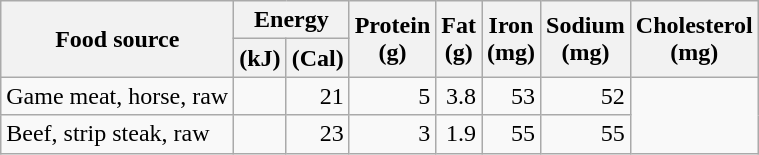<table class="wikitable sortable">
<tr>
<th rowspan=2>Food source</th>
<th colspan=2>Energy</th>
<th rowspan=2>Protein<br>(g)</th>
<th rowspan=2>Fat<br>(g)</th>
<th rowspan=2>Iron<br>(mg)</th>
<th rowspan=2>Sodium<br>(mg)</th>
<th rowspan=2>Cholesterol<br>(mg)</th>
</tr>
<tr>
<th>(kJ)</th>
<th>(Cal)</th>
</tr>
<tr>
<td>Game meat, horse, raw</td>
<td></td>
<td align=right>21</td>
<td align=right>5</td>
<td align=right>3.8</td>
<td align=right>53</td>
<td align=right>52</td>
</tr>
<tr>
<td>Beef, strip steak, raw</td>
<td></td>
<td align=right>23</td>
<td align=right>3</td>
<td align=right>1.9</td>
<td align=right>55</td>
<td align=right>55</td>
</tr>
</table>
